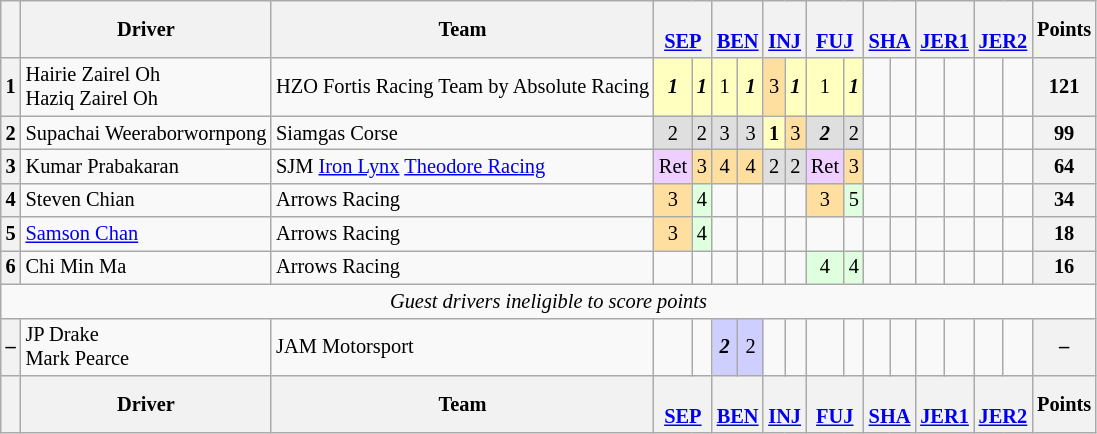<table class="wikitable" style="font-size:85%; text-align:center">
<tr>
<th></th>
<th>Driver</th>
<th>Team</th>
<th colspan="2"><br><a href='#'>SEP</a></th>
<th colspan="2"><br><a href='#'>BEN</a></th>
<th colspan="2"><br><a href='#'>INJ</a></th>
<th colspan="2"><br><a href='#'>FUJ</a></th>
<th colspan="2"><br><a href='#'>SHA</a></th>
<th colspan="2"><br><a href='#'>JER1</a></th>
<th colspan="2"><br><a href='#'>JER2</a></th>
<th>Points</th>
</tr>
<tr>
<th>1</th>
<td align="left"> Hairie Zairel Oh<br> Haziq Zairel Oh</td>
<td align="left"> HZO Fortis Racing Team by Absolute Racing</td>
<td style="background:#ffffbf"><strong><em>1</em></strong></td>
<td style="background:#ffffbf"><strong><em>1</em></strong></td>
<td style="background:#ffffbf">1</td>
<td style="background:#ffffbf"><strong><em>1</em></strong></td>
<td style="background:#ffdf9f">3</td>
<td style="background:#ffffbf"><strong><em>1</em></strong></td>
<td style="background:#ffffbf">1</td>
<td style="background:#ffffbf"><strong><em>1</em></strong></td>
<td></td>
<td></td>
<td></td>
<td></td>
<td></td>
<td></td>
<th>121</th>
</tr>
<tr>
<th>2</th>
<td align="left"> Supachai Weeraborwornpong</td>
<td align="left"> Siamgas Corse</td>
<td style="background:#dfdfdf">2</td>
<td style="background:#dfdfdf">2</td>
<td style="background:#dfdfdf">3</td>
<td style="background:#dfdfdf">3</td>
<td style="background:#ffffbf"><strong>1</strong></td>
<td style="background:#ffdf9f">3</td>
<td style="background:#dfdfdf"><strong><em>2</em></strong></td>
<td style="background:#dfdfdf">2</td>
<td></td>
<td></td>
<td></td>
<td></td>
<td></td>
<td></td>
<th>99</th>
</tr>
<tr>
<th>3</th>
<td align="left"> Kumar Prabakaran</td>
<td align="left"> SJM <a href='#'>Iron Lynx</a> <a href='#'>Theodore Racing</a></td>
<td style="background:#efcfff">Ret</td>
<td style="background:#ffdf9f">3</td>
<td style="background:#ffdf9f">4</td>
<td style="background:#ffdf9f">4</td>
<td style="background:#dfdfdf">2</td>
<td style="background:#dfdfdf">2</td>
<td style="background:#efcfff">Ret</td>
<td style="background:#ffdf9f">3</td>
<td></td>
<td></td>
<td></td>
<td></td>
<td></td>
<td></td>
<th>64</th>
</tr>
<tr>
<th>4</th>
<td align="left"> Steven Chian</td>
<td align="left"> Arrows Racing</td>
<td style="background:#ffdf9f">3</td>
<td style="background:#dfffdf">4</td>
<td></td>
<td></td>
<td></td>
<td></td>
<td style="background:#ffdf9f">3</td>
<td style="background:#dfffdf">5</td>
<td></td>
<td></td>
<td></td>
<td></td>
<td></td>
<td></td>
<th>34</th>
</tr>
<tr>
<th>5</th>
<td align="left"> <a href='#'>Samson Chan</a></td>
<td align="left"> Arrows Racing</td>
<td style="background:#ffdf9f">3</td>
<td style="background:#dfffdf">4</td>
<td></td>
<td></td>
<td></td>
<td></td>
<td></td>
<td></td>
<td></td>
<td></td>
<td></td>
<td></td>
<td></td>
<td></td>
<th>18</th>
</tr>
<tr>
<th>6</th>
<td align="left"> Chi Min Ma</td>
<td align="left"> Arrows Racing</td>
<td></td>
<td></td>
<td></td>
<td></td>
<td></td>
<td></td>
<td style="background:#dfffdf">4</td>
<td style="background:#dfffdf">4</td>
<td></td>
<td></td>
<td></td>
<td></td>
<td></td>
<td></td>
<th>16</th>
</tr>
<tr>
<td colspan="18"><em>Guest drivers ineligible to score points</em></td>
</tr>
<tr>
<th>–</th>
<td align="left"> JP Drake<br> Mark Pearce</td>
<td align="left"> JAM Motorsport</td>
<td></td>
<td></td>
<td style="background:#cfcfff"><strong><em>2</em></strong></td>
<td style="background:#cfcfff">2</td>
<td></td>
<td></td>
<td></td>
<td></td>
<td></td>
<td></td>
<td></td>
<td></td>
<td></td>
<td></td>
<th>–</th>
</tr>
<tr>
<th></th>
<th>Driver</th>
<th>Team</th>
<th colspan="2"><br><a href='#'>SEP</a></th>
<th colspan="2"><br><a href='#'>BEN</a></th>
<th colspan="2"><br><a href='#'>INJ</a></th>
<th colspan="2"><br><a href='#'>FUJ</a></th>
<th colspan="2"><br><a href='#'>SHA</a></th>
<th colspan="2"><br><a href='#'>JER1</a></th>
<th colspan="2"><br><a href='#'>JER2</a></th>
<th>Points</th>
</tr>
</table>
